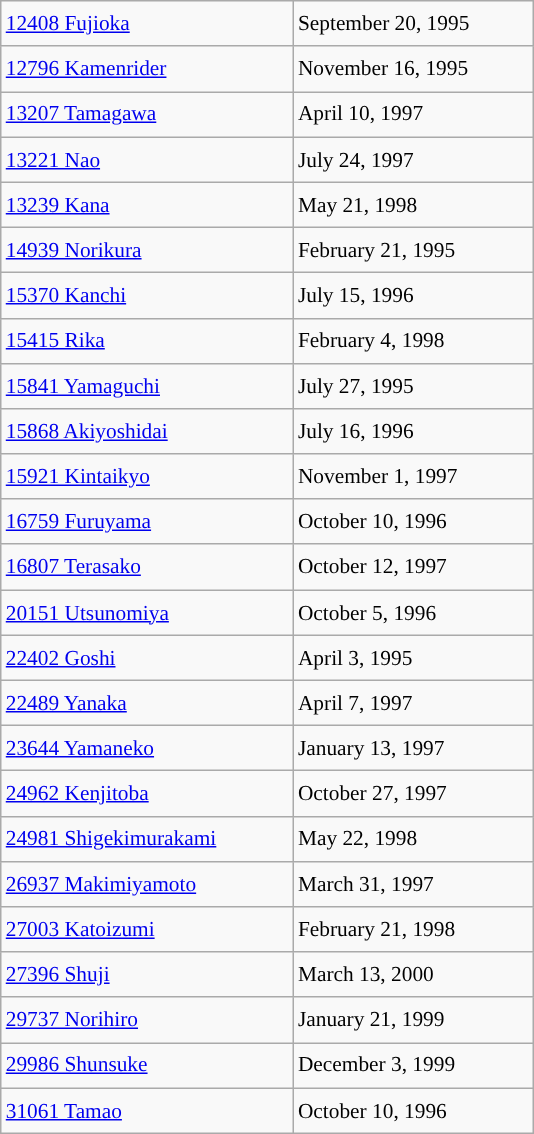<table class="wikitable" style="font-size: 89%; float: left; width: 25em; margin-right: 1em; line-height: 1.65em !important; height: 540px;">
<tr>
<td><a href='#'>12408 Fujioka</a></td>
<td>September 20, 1995</td>
</tr>
<tr>
<td><a href='#'>12796 Kamenrider</a></td>
<td>November 16, 1995</td>
</tr>
<tr>
<td><a href='#'>13207 Tamagawa</a></td>
<td>April 10, 1997</td>
</tr>
<tr>
<td><a href='#'>13221 Nao</a></td>
<td>July 24, 1997</td>
</tr>
<tr>
<td><a href='#'>13239 Kana</a></td>
<td>May 21, 1998</td>
</tr>
<tr>
<td><a href='#'>14939 Norikura</a></td>
<td>February 21, 1995</td>
</tr>
<tr>
<td><a href='#'>15370 Kanchi</a></td>
<td>July 15, 1996</td>
</tr>
<tr>
<td><a href='#'>15415 Rika</a></td>
<td>February 4, 1998</td>
</tr>
<tr>
<td><a href='#'>15841 Yamaguchi</a></td>
<td>July 27, 1995</td>
</tr>
<tr>
<td><a href='#'>15868 Akiyoshidai</a></td>
<td>July 16, 1996</td>
</tr>
<tr>
<td><a href='#'>15921 Kintaikyo</a></td>
<td>November 1, 1997</td>
</tr>
<tr>
<td><a href='#'>16759 Furuyama</a></td>
<td>October 10, 1996</td>
</tr>
<tr>
<td><a href='#'>16807 Terasako</a></td>
<td>October 12, 1997</td>
</tr>
<tr>
<td><a href='#'>20151 Utsunomiya</a></td>
<td>October 5, 1996</td>
</tr>
<tr>
<td><a href='#'>22402 Goshi</a></td>
<td>April 3, 1995</td>
</tr>
<tr>
<td><a href='#'>22489 Yanaka</a></td>
<td>April 7, 1997</td>
</tr>
<tr>
<td><a href='#'>23644 Yamaneko</a></td>
<td>January 13, 1997</td>
</tr>
<tr>
<td><a href='#'>24962 Kenjitoba</a></td>
<td>October 27, 1997</td>
</tr>
<tr>
<td><a href='#'>24981 Shigekimurakami</a></td>
<td>May 22, 1998</td>
</tr>
<tr>
<td><a href='#'>26937 Makimiyamoto</a></td>
<td>March 31, 1997</td>
</tr>
<tr>
<td><a href='#'>27003 Katoizumi</a></td>
<td>February 21, 1998</td>
</tr>
<tr>
<td><a href='#'>27396 Shuji</a></td>
<td>March 13, 2000</td>
</tr>
<tr>
<td><a href='#'>29737 Norihiro</a></td>
<td>January 21, 1999</td>
</tr>
<tr>
<td><a href='#'>29986 Shunsuke</a></td>
<td>December 3, 1999</td>
</tr>
<tr>
<td><a href='#'>31061 Tamao</a></td>
<td>October 10, 1996</td>
</tr>
</table>
